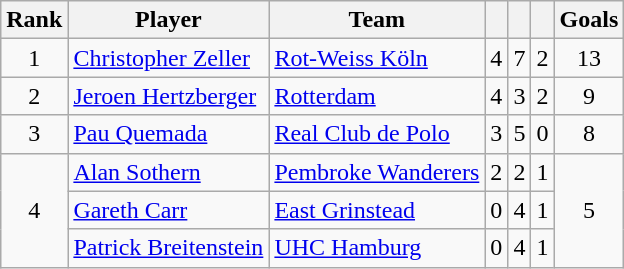<table class="wikitable" style="text-align:center">
<tr>
<th>Rank</th>
<th>Player</th>
<th>Team</th>
<th></th>
<th></th>
<th></th>
<th>Goals</th>
</tr>
<tr>
<td>1</td>
<td align=left> <a href='#'>Christopher Zeller</a></td>
<td align=left> <a href='#'>Rot-Weiss Köln</a></td>
<td>4</td>
<td>7</td>
<td>2</td>
<td>13</td>
</tr>
<tr>
<td>2</td>
<td align=left> <a href='#'>Jeroen Hertzberger</a></td>
<td align=left> <a href='#'>Rotterdam</a></td>
<td>4</td>
<td>3</td>
<td>2</td>
<td>9</td>
</tr>
<tr>
<td>3</td>
<td align=left> <a href='#'>Pau Quemada</a></td>
<td align=left> <a href='#'>Real Club de Polo</a></td>
<td>3</td>
<td>5</td>
<td>0</td>
<td>8</td>
</tr>
<tr>
<td rowspan=3>4</td>
<td align=left> <a href='#'>Alan Sothern</a></td>
<td align=left> <a href='#'>Pembroke Wanderers</a></td>
<td>2</td>
<td>2</td>
<td>1</td>
<td rowspan=3>5</td>
</tr>
<tr>
<td align=left> <a href='#'>Gareth Carr</a></td>
<td align=left> <a href='#'>East Grinstead</a></td>
<td>0</td>
<td>4</td>
<td>1</td>
</tr>
<tr>
<td align=left> <a href='#'>Patrick Breitenstein</a></td>
<td align=left> <a href='#'>UHC Hamburg</a></td>
<td>0</td>
<td>4</td>
<td>1</td>
</tr>
</table>
